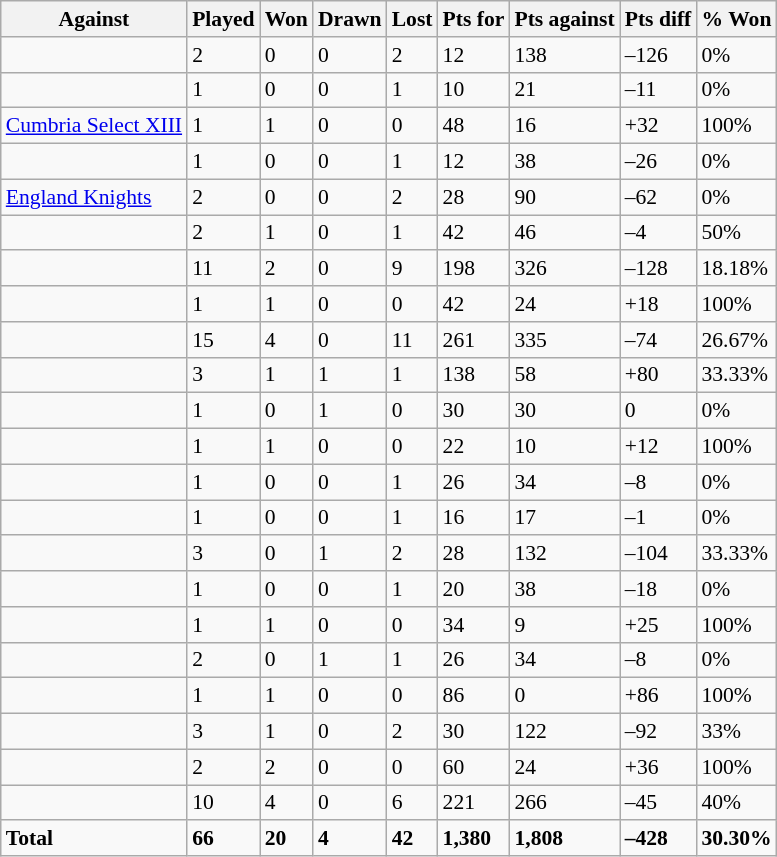<table class="sortable wikitable" style="font-size:90%">
<tr>
<th>Against</th>
<th>Played</th>
<th>Won</th>
<th>Drawn</th>
<th>Lost</th>
<th>Pts for</th>
<th>Pts against</th>
<th>Pts diff</th>
<th>% Won</th>
</tr>
<tr>
<td style="text-align:left;"></td>
<td>2</td>
<td>0</td>
<td>0</td>
<td>2</td>
<td>12</td>
<td>138</td>
<td>–126</td>
<td>0%</td>
</tr>
<tr>
<td style="text-align:left;"></td>
<td>1</td>
<td>0</td>
<td>0</td>
<td>1</td>
<td>10</td>
<td>21</td>
<td>–11</td>
<td>0%</td>
</tr>
<tr>
<td style="text-align:left;"> <a href='#'>Cumbria Select XIII</a></td>
<td>1</td>
<td>1</td>
<td>0</td>
<td>0</td>
<td>48</td>
<td>16</td>
<td>+32</td>
<td>100%</td>
</tr>
<tr>
<td style="text-align:left;"></td>
<td>1</td>
<td>0</td>
<td>0</td>
<td>1</td>
<td>12</td>
<td>38</td>
<td>–26</td>
<td>0%</td>
</tr>
<tr>
<td style="text-align:left;"> <a href='#'>England Knights</a></td>
<td>2</td>
<td>0</td>
<td>0</td>
<td>2</td>
<td>28</td>
<td>90</td>
<td>–62</td>
<td>0%</td>
</tr>
<tr>
<td style="text-align:left;"></td>
<td>2</td>
<td>1</td>
<td>0</td>
<td>1</td>
<td>42</td>
<td>46</td>
<td>–4</td>
<td>50%</td>
</tr>
<tr>
<td style="text-align:left;"></td>
<td>11</td>
<td>2</td>
<td>0</td>
<td>9</td>
<td>198</td>
<td>326</td>
<td>–128</td>
<td>18.18%</td>
</tr>
<tr>
<td style="text-align:left;"></td>
<td>1</td>
<td>1</td>
<td>0</td>
<td>0</td>
<td>42</td>
<td>24</td>
<td>+18</td>
<td>100%</td>
</tr>
<tr>
<td style="text-align:left;"></td>
<td>15</td>
<td>4</td>
<td>0</td>
<td>11</td>
<td>261</td>
<td>335</td>
<td>–74</td>
<td>26.67%</td>
</tr>
<tr>
<td style="text-align:left;"></td>
<td>3</td>
<td>1</td>
<td>1</td>
<td>1</td>
<td>138</td>
<td>58</td>
<td>+80</td>
<td>33.33%</td>
</tr>
<tr>
<td style="text-align:left;"></td>
<td>1</td>
<td>0</td>
<td>1</td>
<td>0</td>
<td>30</td>
<td>30</td>
<td>0</td>
<td>0%</td>
</tr>
<tr>
<td style="text-align:left;"></td>
<td>1</td>
<td>1</td>
<td>0</td>
<td>0</td>
<td>22</td>
<td>10</td>
<td>+12</td>
<td>100%</td>
</tr>
<tr>
<td style="text-align:left;"></td>
<td>1</td>
<td>0</td>
<td>0</td>
<td>1</td>
<td>26</td>
<td>34</td>
<td>–8</td>
<td>0%</td>
</tr>
<tr>
<td style="text-align:left;"></td>
<td>1</td>
<td>0</td>
<td>0</td>
<td>1</td>
<td>16</td>
<td>17</td>
<td>–1</td>
<td>0%</td>
</tr>
<tr>
<td style="text-align:left;"></td>
<td>3</td>
<td>0</td>
<td>1</td>
<td>2</td>
<td>28</td>
<td>132</td>
<td>–104</td>
<td>33.33%</td>
</tr>
<tr>
<td style="text-align:left;"></td>
<td>1</td>
<td>0</td>
<td>0</td>
<td>1</td>
<td>20</td>
<td>38</td>
<td>–18</td>
<td>0%</td>
</tr>
<tr>
<td style="text-align:left;"></td>
<td>1</td>
<td>1</td>
<td>0</td>
<td>0</td>
<td>34</td>
<td>9</td>
<td>+25</td>
<td>100%</td>
</tr>
<tr>
<td style="text-align:left;"></td>
<td>2</td>
<td>0</td>
<td>1</td>
<td>1</td>
<td>26</td>
<td>34</td>
<td>–8</td>
<td>0%</td>
</tr>
<tr>
<td style="text-align:left;"></td>
<td>1</td>
<td>1</td>
<td>0</td>
<td>0</td>
<td>86</td>
<td>0</td>
<td>+86</td>
<td>100%</td>
</tr>
<tr>
<td style="text-align:left;"></td>
<td>3</td>
<td>1</td>
<td>0</td>
<td>2</td>
<td>30</td>
<td>122</td>
<td>–92</td>
<td>33%</td>
</tr>
<tr>
<td style="text-align:left;"></td>
<td>2</td>
<td>2</td>
<td>0</td>
<td>0</td>
<td>60</td>
<td>24</td>
<td>+36</td>
<td>100%</td>
</tr>
<tr>
<td style="text-align:left;"></td>
<td>10</td>
<td>4</td>
<td>0</td>
<td>6</td>
<td>221</td>
<td>266</td>
<td>–45</td>
<td>40%</td>
</tr>
<tr class=sortbottom>
<td><strong>Total</strong></td>
<td><strong>66</strong></td>
<td><strong>20</strong></td>
<td><strong>4</strong></td>
<td><strong>42</strong></td>
<td><strong>1,380</strong></td>
<td><strong>1,808</strong></td>
<td><strong>–428</strong></td>
<td><strong>30.30%</strong></td>
</tr>
</table>
